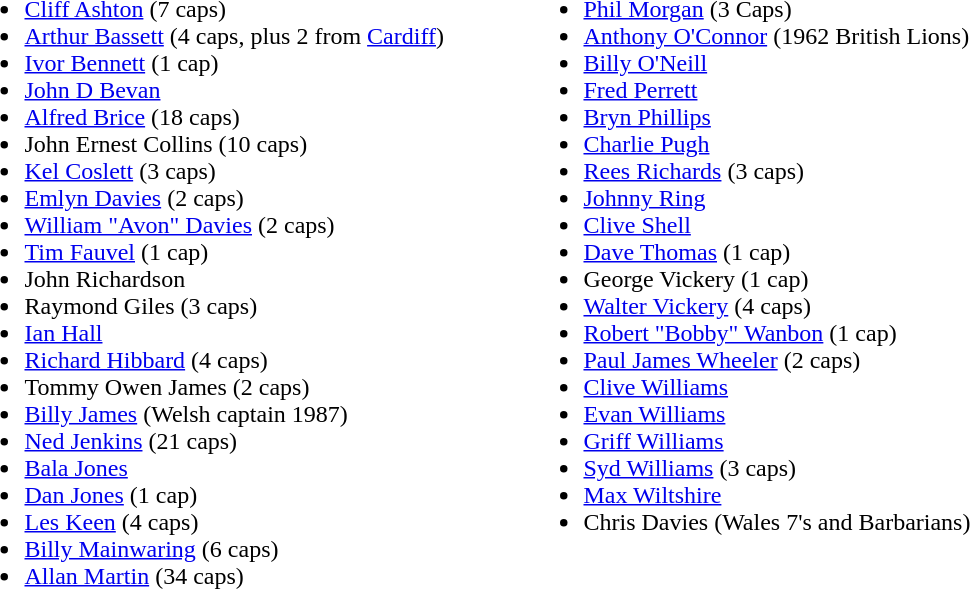<table>
<tr>
<td valign="top"><br><ul><li> <a href='#'>Cliff Ashton</a> (7 caps)</li><li> <a href='#'>Arthur Bassett</a> (4 caps, plus 2 from <a href='#'>Cardiff</a>)</li><li> <a href='#'>Ivor Bennett</a> (1 cap)</li><li> <a href='#'>John D Bevan</a></li><li> <a href='#'>Alfred Brice</a> (18 caps)</li><li> John Ernest Collins (10 caps)</li><li> <a href='#'>Kel Coslett</a> (3 caps)</li><li> <a href='#'>Emlyn Davies</a> (2 caps)</li><li> <a href='#'>William "Avon" Davies</a> (2 caps)</li><li> <a href='#'>Tim Fauvel</a> (1 cap)</li><li> John Richardson</li><li> Raymond Giles (3 caps)</li><li> <a href='#'>Ian Hall</a></li><li> <a href='#'>Richard Hibbard</a> (4 caps)</li><li> Tommy Owen James (2 caps)</li><li> <a href='#'>Billy James</a> (Welsh captain 1987)</li><li> <a href='#'>Ned Jenkins</a> (21 caps)</li><li> <a href='#'>Bala Jones</a></li><li> <a href='#'>Dan Jones</a> (1 cap)</li><li> <a href='#'>Les Keen</a> (4 caps)</li><li> <a href='#'>Billy Mainwaring</a> (6 caps)</li><li> <a href='#'>Allan Martin</a> (34 caps)</li></ul></td>
<td width="45"> </td>
<td valign="top"><br><ul><li> <a href='#'>Phil Morgan</a> (3 Caps)</li><li> <a href='#'>Anthony O'Connor</a> (1962 British Lions)</li><li> <a href='#'>Billy O'Neill</a></li><li> <a href='#'>Fred Perrett</a></li><li> <a href='#'>Bryn Phillips</a></li><li> <a href='#'>Charlie Pugh</a></li><li> <a href='#'>Rees Richards</a> (3 caps)</li><li> <a href='#'>Johnny Ring</a></li><li> <a href='#'>Clive Shell</a></li><li> <a href='#'>Dave Thomas</a> (1 cap)</li><li> George Vickery (1 cap)</li><li> <a href='#'>Walter Vickery</a> (4 caps)</li><li> <a href='#'>Robert "Bobby" Wanbon</a> (1 cap)</li><li> <a href='#'>Paul James Wheeler</a> (2 caps)</li><li> <a href='#'>Clive Williams</a></li><li> <a href='#'>Evan Williams</a></li><li> <a href='#'>Griff Williams</a></li><li> <a href='#'>Syd Williams</a> (3 caps)</li><li> <a href='#'>Max Wiltshire</a></li><li> Chris Davies (Wales 7's and Barbarians)</li></ul></td>
<td width="45"> </td>
</tr>
</table>
